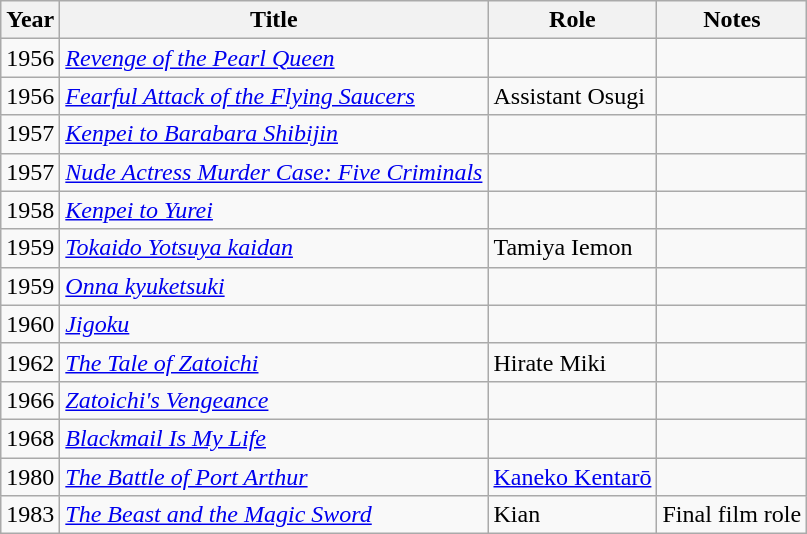<table class="wikitable sortable">
<tr>
<th>Year</th>
<th>Title</th>
<th>Role</th>
<th class="unsortable">Notes</th>
</tr>
<tr>
<td>1956</td>
<td><em><a href='#'>Revenge of the Pearl Queen</a></em></td>
<td></td>
<td></td>
</tr>
<tr>
<td>1956</td>
<td><em><a href='#'>Fearful Attack of the Flying Saucers</a></em></td>
<td>Assistant Osugi</td>
<td></td>
</tr>
<tr>
<td>1957</td>
<td><em><a href='#'>Kenpei to Barabara Shibijin</a></em></td>
<td></td>
<td></td>
</tr>
<tr>
<td>1957</td>
<td><em><a href='#'>Nude Actress Murder Case: Five Criminals</a></em></td>
<td></td>
<td></td>
</tr>
<tr>
<td>1958</td>
<td><em><a href='#'>Kenpei to Yurei</a></em></td>
<td></td>
<td></td>
</tr>
<tr>
<td>1959</td>
<td><em><a href='#'>Tokaido Yotsuya kaidan</a></em></td>
<td>Tamiya Iemon</td>
<td></td>
</tr>
<tr>
<td>1959</td>
<td><em><a href='#'>Onna kyuketsuki</a></em></td>
<td></td>
<td></td>
</tr>
<tr>
<td>1960</td>
<td><em><a href='#'>Jigoku</a></em></td>
<td></td>
<td></td>
</tr>
<tr>
<td>1962</td>
<td><em><a href='#'>The Tale of Zatoichi</a></em></td>
<td>Hirate Miki</td>
<td></td>
</tr>
<tr>
<td>1966</td>
<td><em><a href='#'>Zatoichi's Vengeance</a></em></td>
<td></td>
<td></td>
</tr>
<tr>
<td>1968</td>
<td><em><a href='#'>Blackmail Is My Life</a></em></td>
<td></td>
<td></td>
</tr>
<tr>
<td>1980</td>
<td><em><a href='#'>The Battle of Port Arthur</a></em></td>
<td><a href='#'>Kaneko Kentarō</a></td>
<td></td>
</tr>
<tr>
<td>1983</td>
<td><em><a href='#'>The Beast and the Magic Sword</a></em></td>
<td>Kian</td>
<td>Final film role</td>
</tr>
</table>
